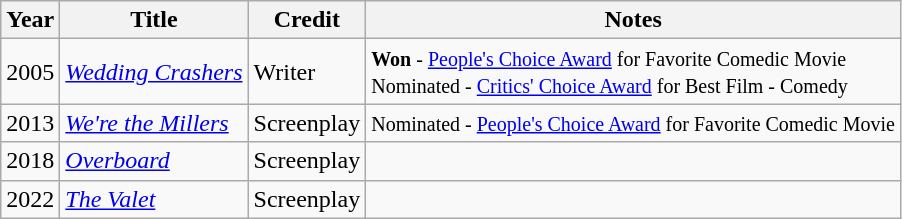<table class="wikitable sortable">
<tr>
<th>Year</th>
<th>Title</th>
<th>Credit</th>
<th>Notes</th>
</tr>
<tr>
<td>2005</td>
<td><em><a href='#'>Wedding Crashers</a></em></td>
<td>Writer</td>
<td><small><strong>Won</strong> - <a href='#'>People's Choice Award</a> for Favorite Comedic Movie</small><br><small>Nominated - <a href='#'>Critics' Choice Award</a> for Best Film - Comedy</small></td>
</tr>
<tr>
<td>2013</td>
<td><em><a href='#'>We're the Millers</a></em></td>
<td>Screenplay</td>
<td><small>Nominated - <a href='#'>People's Choice Award</a> for Favorite Comedic Movie</small></td>
</tr>
<tr>
<td>2018</td>
<td><em><a href='#'>Overboard</a></em></td>
<td>Screenplay</td>
<td></td>
</tr>
<tr>
<td>2022</td>
<td><em><a href='#'>The Valet</a></em></td>
<td>Screenplay</td>
<td></td>
</tr>
</table>
